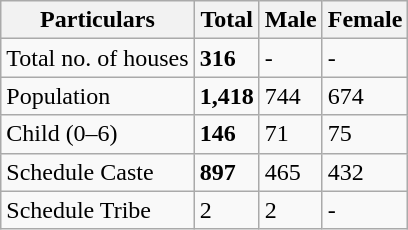<table class="wikitable">
<tr>
<th>Particulars</th>
<th>Total</th>
<th>Male</th>
<th>Female</th>
</tr>
<tr>
<td>Total no. of houses</td>
<td><strong>316</strong></td>
<td>-</td>
<td>-</td>
</tr>
<tr>
<td>Population</td>
<td><strong>1,418</strong></td>
<td>744</td>
<td>674</td>
</tr>
<tr>
<td>Child (0–6)</td>
<td><strong>146</strong></td>
<td>71</td>
<td>75</td>
</tr>
<tr>
<td>Schedule Caste</td>
<td><strong>897</strong></td>
<td>465</td>
<td>432</td>
</tr>
<tr>
<td>Schedule Tribe</td>
<td>2</td>
<td>2</td>
<td>-</td>
</tr>
</table>
